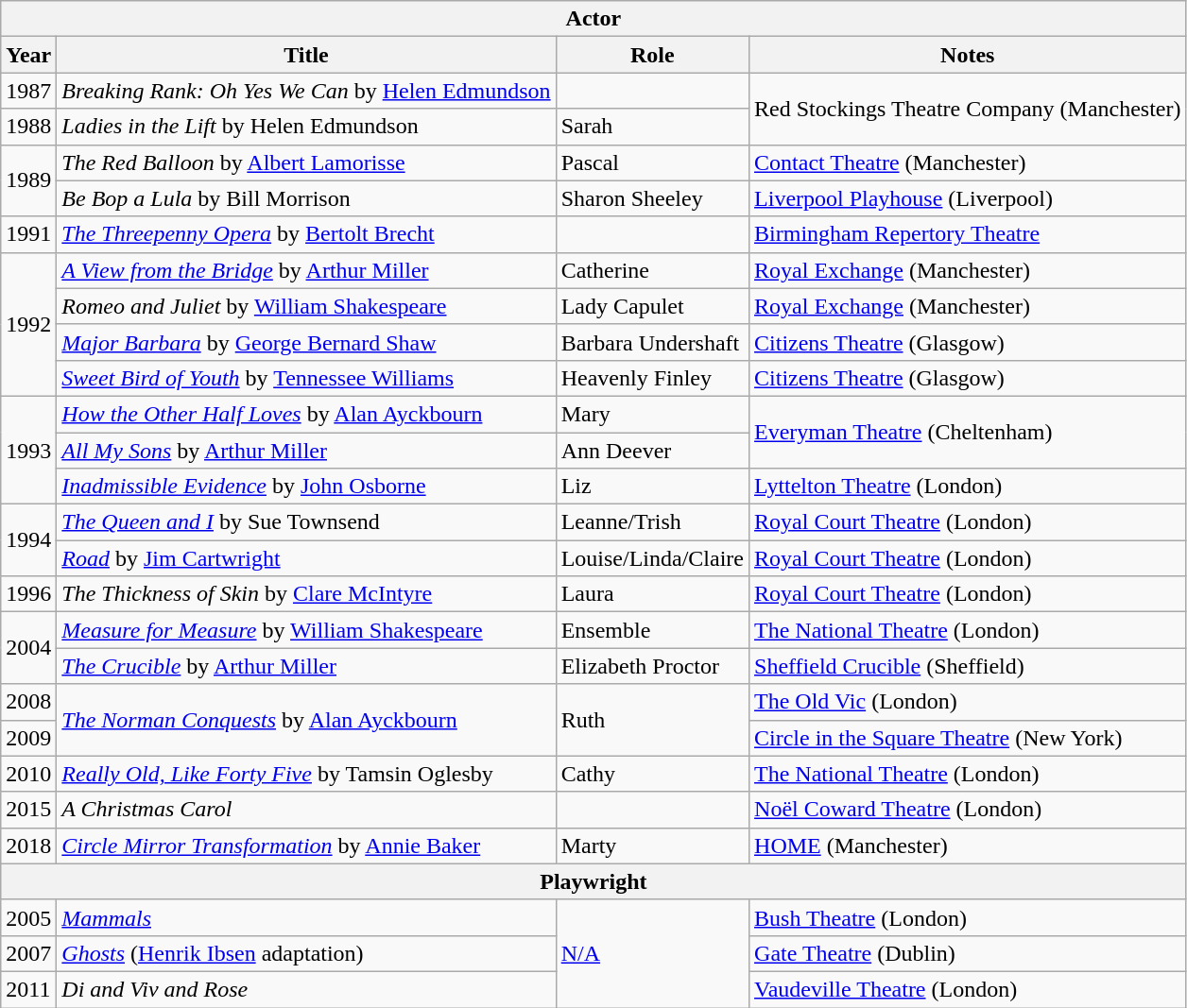<table class="sortable wikitable">
<tr>
<th colspan=4><strong>Actor</strong></th>
</tr>
<tr>
<th>Year</th>
<th>Title</th>
<th>Role</th>
<th>Notes</th>
</tr>
<tr>
<td>1987</td>
<td><em>Breaking Rank: Oh Yes We Can</em> by <a href='#'>Helen Edmundson</a></td>
<td></td>
<td rowspan=2>Red Stockings Theatre Company (Manchester)</td>
</tr>
<tr>
<td>1988</td>
<td><em>Ladies in the Lift</em> by Helen Edmundson</td>
<td>Sarah</td>
</tr>
<tr>
<td rowspan="2">1989</td>
<td><em>The Red Balloon</em> by <a href='#'>Albert Lamorisse</a></td>
<td>Pascal</td>
<td><a href='#'>Contact Theatre</a> (Manchester)</td>
</tr>
<tr>
<td><em>Be Bop a Lula</em> by Bill Morrison</td>
<td>Sharon Sheeley</td>
<td><a href='#'>Liverpool Playhouse</a> (Liverpool)</td>
</tr>
<tr>
<td>1991</td>
<td><em><a href='#'>The Threepenny Opera</a></em> by <a href='#'>Bertolt Brecht</a></td>
<td></td>
<td><a href='#'>Birmingham Repertory Theatre</a></td>
</tr>
<tr>
<td rowspan="4">1992</td>
<td><em><a href='#'>A View from the Bridge</a></em> by <a href='#'>Arthur Miller</a></td>
<td>Catherine</td>
<td><a href='#'>Royal Exchange</a> (Manchester)</td>
</tr>
<tr>
<td><em>Romeo and Juliet</em> by <a href='#'>William Shakespeare</a></td>
<td>Lady Capulet</td>
<td><a href='#'>Royal Exchange</a> (Manchester)</td>
</tr>
<tr>
<td><em><a href='#'>Major Barbara</a></em> by <a href='#'>George Bernard Shaw</a></td>
<td>Barbara Undershaft</td>
<td><a href='#'>Citizens Theatre</a> (Glasgow)</td>
</tr>
<tr>
<td><em><a href='#'>Sweet Bird of Youth</a></em> by <a href='#'>Tennessee Williams</a></td>
<td>Heavenly Finley</td>
<td><a href='#'>Citizens Theatre</a> (Glasgow)</td>
</tr>
<tr>
<td rowspan="3">1993</td>
<td><em><a href='#'>How the Other Half Loves</a></em> by <a href='#'>Alan Ayckbourn</a></td>
<td>Mary</td>
<td rowspan=2><a href='#'>Everyman Theatre</a> (Cheltenham)</td>
</tr>
<tr>
<td><em><a href='#'>All My Sons</a></em> by <a href='#'>Arthur Miller</a></td>
<td>Ann Deever</td>
</tr>
<tr>
<td><em><a href='#'>Inadmissible Evidence</a></em> by <a href='#'>John Osborne</a></td>
<td>Liz</td>
<td><a href='#'>Lyttelton Theatre</a> (London)</td>
</tr>
<tr>
<td rowspan="2">1994</td>
<td><em><a href='#'>The Queen and I</a></em> by Sue Townsend</td>
<td>Leanne/Trish</td>
<td><a href='#'>Royal Court Theatre</a> (London)</td>
</tr>
<tr>
<td><em><a href='#'>Road</a></em> by <a href='#'>Jim Cartwright</a></td>
<td>Louise/Linda/Claire</td>
<td><a href='#'>Royal Court Theatre</a> (London)</td>
</tr>
<tr>
<td>1996</td>
<td><em>The Thickness of Skin</em> by <a href='#'>Clare McIntyre</a></td>
<td>Laura</td>
<td><a href='#'>Royal Court Theatre</a> (London)</td>
</tr>
<tr>
<td rowspan="2">2004</td>
<td><em><a href='#'>Measure for Measure</a></em> by <a href='#'>William Shakespeare</a></td>
<td>Ensemble</td>
<td><a href='#'>The National Theatre</a> (London)</td>
</tr>
<tr>
<td><em><a href='#'>The Crucible</a></em> by <a href='#'>Arthur Miller</a></td>
<td>Elizabeth Proctor</td>
<td><a href='#'>Sheffield Crucible</a> (Sheffield)</td>
</tr>
<tr>
<td>2008</td>
<td rowspan=2><em><a href='#'>The Norman Conquests</a></em> by <a href='#'>Alan Ayckbourn</a></td>
<td rowspan=2>Ruth</td>
<td><a href='#'>The Old Vic</a> (London)</td>
</tr>
<tr>
<td>2009</td>
<td><a href='#'>Circle in the Square Theatre</a> (New York)</td>
</tr>
<tr>
<td>2010</td>
<td><em><a href='#'>Really Old, Like Forty Five</a></em> by Tamsin Oglesby</td>
<td>Cathy</td>
<td><a href='#'>The National Theatre</a> (London)</td>
</tr>
<tr>
<td>2015</td>
<td><em>A Christmas Carol</em></td>
<td></td>
<td><a href='#'>Noël Coward Theatre</a> (London)</td>
</tr>
<tr>
<td>2018</td>
<td><em><a href='#'>Circle Mirror Transformation</a></em> by <a href='#'>Annie Baker</a></td>
<td>Marty</td>
<td><a href='#'>HOME</a> (Manchester)</td>
</tr>
<tr>
<th colspan=4><strong>Playwright</strong></th>
</tr>
<tr>
<td>2005</td>
<td><em><a href='#'>Mammals</a></em></td>
<td rowspan=3><a href='#'>N/A</a></td>
<td><a href='#'>Bush Theatre</a> (London)</td>
</tr>
<tr>
<td>2007</td>
<td><em><a href='#'>Ghosts</a></em> (<a href='#'>Henrik Ibsen</a> adaptation)</td>
<td><a href='#'>Gate Theatre</a> (Dublin)</td>
</tr>
<tr>
<td>2011</td>
<td><em>Di and Viv and Rose</em></td>
<td><a href='#'>Vaudeville Theatre</a> (London)</td>
</tr>
</table>
